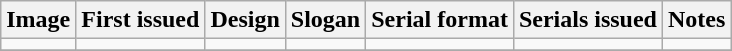<table class="wikitable">
<tr>
<th>Image</th>
<th>First issued</th>
<th>Design</th>
<th>Slogan</th>
<th>Serial format</th>
<th>Serials issued</th>
<th>Notes</th>
</tr>
<tr>
<td></td>
<td></td>
<td></td>
<td></td>
<td></td>
<td></td>
<td></td>
</tr>
<tr>
</tr>
</table>
